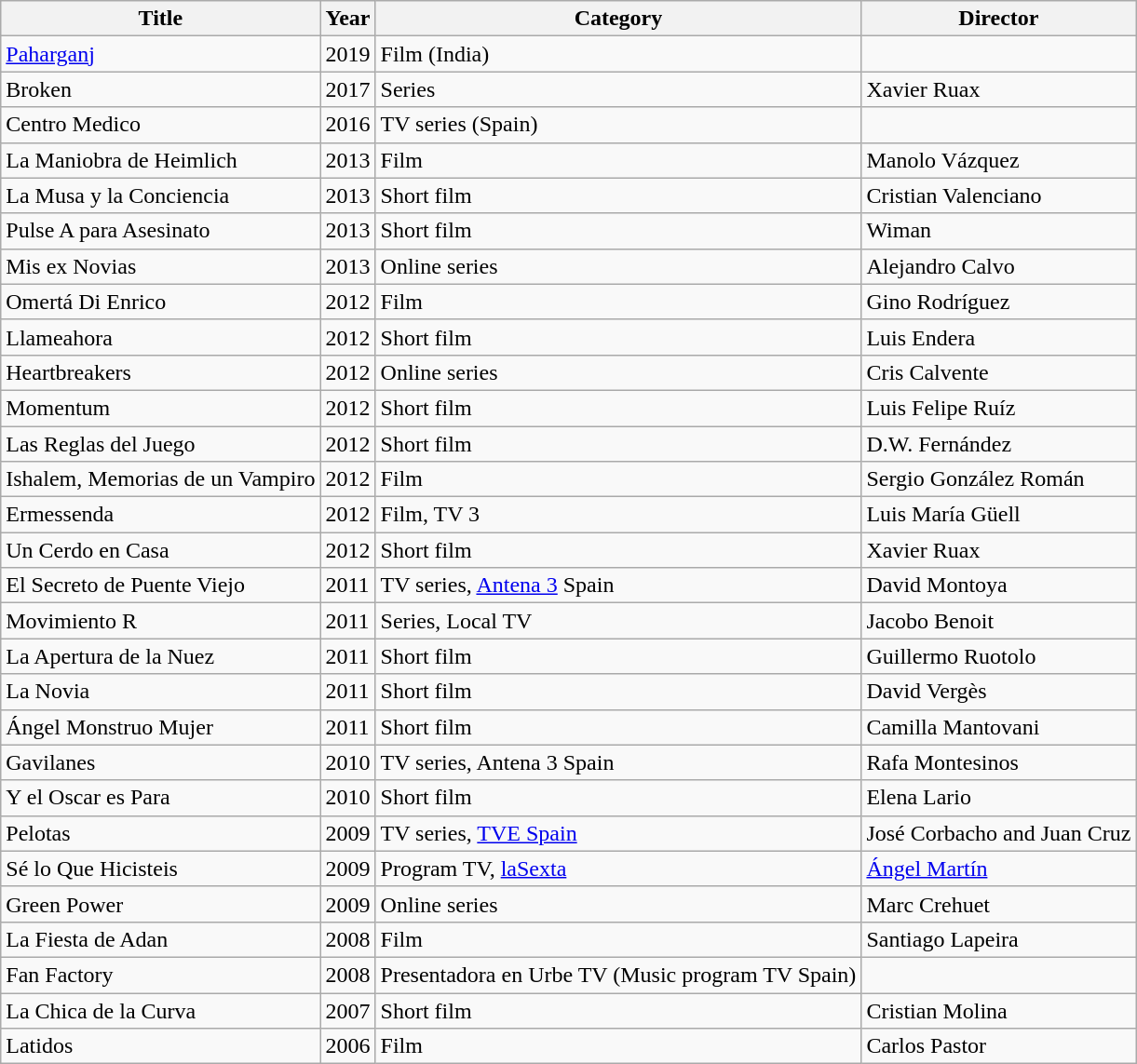<table class="wikitable">
<tr>
<th>Title</th>
<th>Year</th>
<th>Category</th>
<th>Director</th>
</tr>
<tr>
<td><a href='#'>Paharganj</a></td>
<td>2019</td>
<td>Film (India)</td>
<td></td>
</tr>
<tr>
<td>Broken</td>
<td>2017</td>
<td>Series</td>
<td>Xavier Ruax</td>
</tr>
<tr>
<td>Centro Medico</td>
<td>2016</td>
<td>TV series (Spain)</td>
<td></td>
</tr>
<tr>
<td>La Maniobra de Heimlich</td>
<td>2013</td>
<td>Film</td>
<td>Manolo Vázquez</td>
</tr>
<tr>
<td>La Musa y la Conciencia</td>
<td>2013</td>
<td>Short film</td>
<td>Cristian Valenciano</td>
</tr>
<tr>
<td>Pulse A para Asesinato</td>
<td>2013</td>
<td>Short film</td>
<td>Wiman</td>
</tr>
<tr>
<td>Mis ex Novias</td>
<td>2013</td>
<td>Online series</td>
<td>Alejandro Calvo</td>
</tr>
<tr>
<td>Omertá Di Enrico</td>
<td>2012</td>
<td>Film</td>
<td>Gino Rodríguez</td>
</tr>
<tr>
<td>Llameahora</td>
<td>2012</td>
<td>Short film</td>
<td>Luis Endera</td>
</tr>
<tr>
<td>Heartbreakers</td>
<td>2012</td>
<td>Online series</td>
<td>Cris Calvente</td>
</tr>
<tr>
<td>Momentum</td>
<td>2012</td>
<td>Short film</td>
<td>Luis Felipe Ruíz</td>
</tr>
<tr>
<td>Las Reglas del Juego</td>
<td>2012</td>
<td>Short film</td>
<td>D.W. Fernández</td>
</tr>
<tr>
<td>Ishalem, Memorias de un Vampiro</td>
<td>2012</td>
<td>Film</td>
<td>Sergio González Román</td>
</tr>
<tr>
<td>Ermessenda</td>
<td>2012</td>
<td>Film, TV 3</td>
<td>Luis María Güell</td>
</tr>
<tr>
<td>Un Cerdo en Casa</td>
<td>2012</td>
<td>Short film</td>
<td>Xavier Ruax</td>
</tr>
<tr>
<td>El Secreto de Puente Viejo</td>
<td>2011</td>
<td>TV series, <a href='#'>Antena 3</a> Spain</td>
<td>David Montoya</td>
</tr>
<tr>
<td>Movimiento R</td>
<td>2011</td>
<td>Series, Local TV</td>
<td>Jacobo Benoit</td>
</tr>
<tr>
<td>La Apertura de la Nuez</td>
<td>2011</td>
<td>Short film</td>
<td>Guillermo Ruotolo</td>
</tr>
<tr>
<td>La Novia</td>
<td>2011</td>
<td>Short film</td>
<td>David Vergès</td>
</tr>
<tr>
<td>Ángel Monstruo Mujer</td>
<td>2011</td>
<td>Short film</td>
<td>Camilla Mantovani</td>
</tr>
<tr>
<td>Gavilanes</td>
<td>2010</td>
<td>TV series, Antena 3 Spain</td>
<td>Rafa Montesinos</td>
</tr>
<tr>
<td>Y el Oscar es Para</td>
<td>2010</td>
<td>Short film</td>
<td>Elena Lario</td>
</tr>
<tr>
<td>Pelotas</td>
<td>2009</td>
<td>TV series, <a href='#'>TVE Spain</a></td>
<td>José Corbacho and Juan Cruz</td>
</tr>
<tr>
<td>Sé lo Que Hicisteis</td>
<td>2009</td>
<td>Program TV, <a href='#'>laSexta</a></td>
<td><a href='#'>Ángel Martín</a></td>
</tr>
<tr>
<td>Green Power</td>
<td>2009</td>
<td>Online series</td>
<td>Marc Crehuet</td>
</tr>
<tr>
<td>La Fiesta de Adan</td>
<td>2008</td>
<td>Film</td>
<td>Santiago Lapeira</td>
</tr>
<tr>
<td>Fan Factory</td>
<td>2008</td>
<td>Presentadora en Urbe TV (Music program TV Spain)</td>
</tr>
<tr>
<td>La Chica de la Curva</td>
<td>2007</td>
<td>Short film</td>
<td>Cristian Molina</td>
</tr>
<tr>
<td>Latidos</td>
<td>2006</td>
<td>Film</td>
<td>Carlos Pastor</td>
</tr>
</table>
